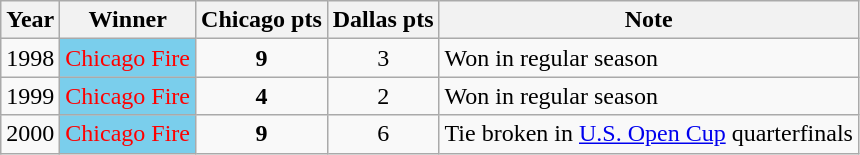<table class="wikitable" style="text-align: center;">
<tr>
<th>Year</th>
<th>Winner</th>
<th>Chicago pts</th>
<th>Dallas pts</th>
<th>Note</th>
</tr>
<tr>
<td>1998</td>
<td style="color:red;background-color:#7ACEEC;text-align:center">Chicago Fire</td>
<td><strong>9</strong></td>
<td>3</td>
<td align="left">Won in regular season</td>
</tr>
<tr>
<td>1999</td>
<td style="color:red;background-color:#7ACEEC;text-align:center">Chicago Fire</td>
<td><strong>4</strong></td>
<td>2</td>
<td align="left">Won in regular season</td>
</tr>
<tr>
<td>2000</td>
<td style="color:red;background-color:#7ACEEC;text-align:center">Chicago Fire</td>
<td><strong>9</strong></td>
<td>6</td>
<td align="left">Tie broken in <a href='#'>U.S. Open Cup</a> quarterfinals</td>
</tr>
</table>
